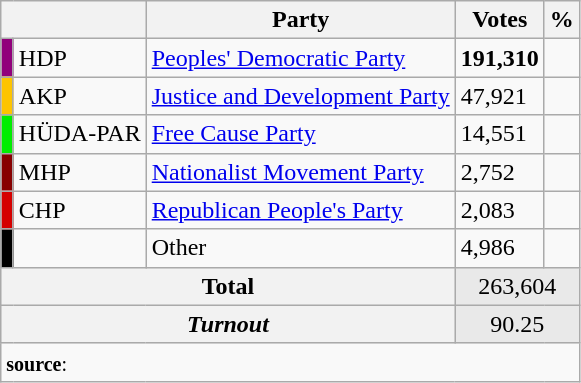<table class="wikitable">
<tr>
<th colspan="2" align="center"></th>
<th align="center">Party</th>
<th align="center">Votes</th>
<th align="center">%</th>
</tr>
<tr align="left">
<td bgcolor="#91007B" width="1"></td>
<td>HDP</td>
<td><a href='#'>Peoples' Democratic Party</a></td>
<td><strong>191,310</strong></td>
<td><strong></strong></td>
</tr>
<tr align="left">
<td bgcolor="#FDC400" width="1"></td>
<td>AKP</td>
<td><a href='#'>Justice and Development Party</a></td>
<td>47,921</td>
<td></td>
</tr>
<tr align="left">
<td bgcolor="#Green" width="1"></td>
<td>HÜDA-PAR</td>
<td><a href='#'>Free Cause Party</a></td>
<td>14,551</td>
<td></td>
</tr>
<tr align="left">
<td bgcolor="#870000" width="1"></td>
<td>MHP</td>
<td><a href='#'>Nationalist Movement Party</a></td>
<td>2,752</td>
<td></td>
</tr>
<tr align="left">
<td bgcolor="#d50000" width="1"></td>
<td>CHP</td>
<td><a href='#'>Republican People's Party</a></td>
<td>2,083</td>
<td></td>
</tr>
<tr align="left">
<td bgcolor=" " width="1"></td>
<td></td>
<td>Other</td>
<td>4,986</td>
<td></td>
</tr>
<tr align="left" style="background-color:#E9E9E9">
<th colspan="3" align="center"><strong>Total</strong></th>
<td colspan="5" align="center">263,604</td>
</tr>
<tr align="left" style="background-color:#E9E9E9">
<th colspan="3" align="center"><em>Turnout</em></th>
<td colspan="5" align="center">90.25</td>
</tr>
<tr>
<td colspan="9" align="left"><small><strong>source</strong>: </small></td>
</tr>
</table>
